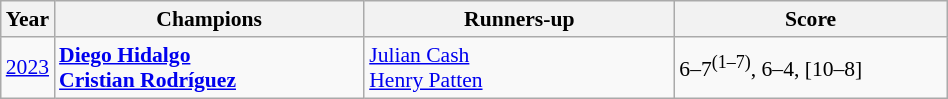<table class="wikitable" style="font-size:90%">
<tr>
<th>Year</th>
<th width="200">Champions</th>
<th width="200">Runners-up</th>
<th width="175">Score</th>
</tr>
<tr>
<td><a href='#'>2023</a></td>
<td> <strong><a href='#'>Diego Hidalgo</a></strong><br> <strong><a href='#'>Cristian Rodríguez</a></strong></td>
<td> <a href='#'>Julian Cash</a><br> <a href='#'>Henry Patten</a></td>
<td>6–7<sup>(1–7)</sup>, 6–4, [10–8]</td>
</tr>
</table>
